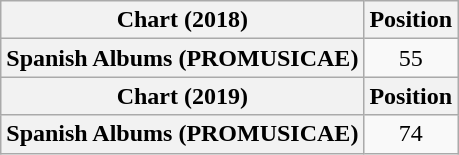<table class="wikitable sortable plainrowheaders" style="text-align:center">
<tr>
<th scope="col">Chart (2018)</th>
<th scope="col">Position</th>
</tr>
<tr>
<th scope="row">Spanish Albums (PROMUSICAE)</th>
<td>55</td>
</tr>
<tr>
<th scope="col">Chart (2019)</th>
<th scope="col">Position</th>
</tr>
<tr>
<th scope="row">Spanish Albums (PROMUSICAE)</th>
<td>74</td>
</tr>
</table>
